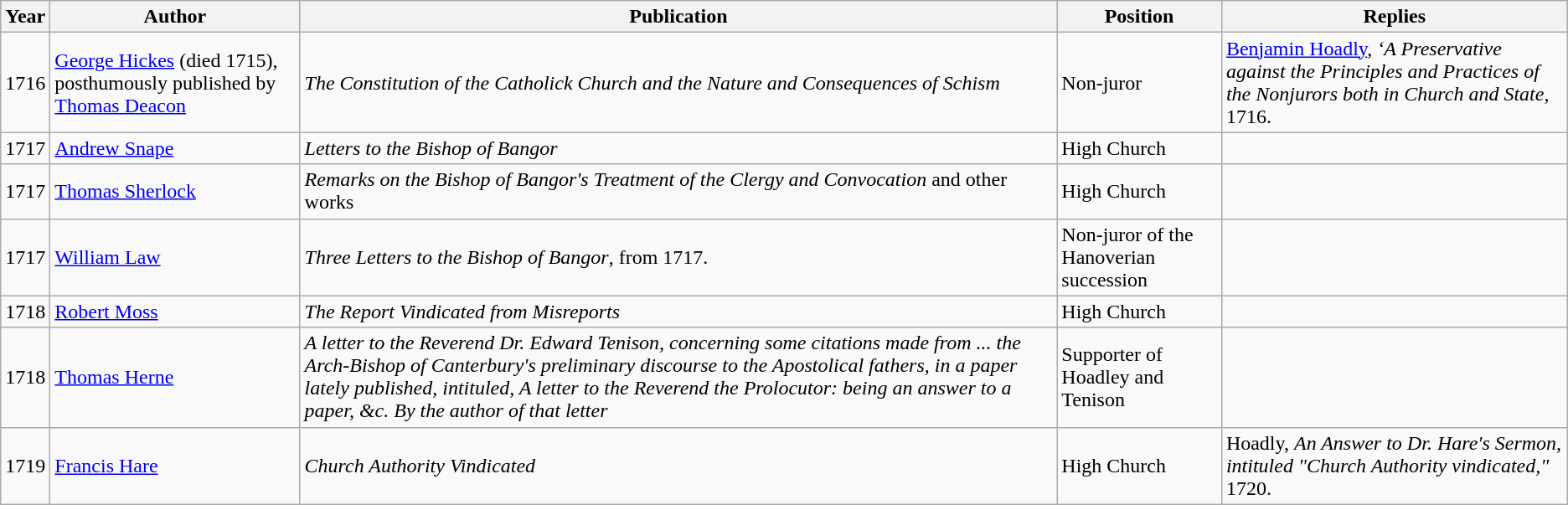<table class="wikitable">
<tr>
<th>Year</th>
<th>Author</th>
<th>Publication</th>
<th>Position</th>
<th>Replies</th>
</tr>
<tr>
<td>1716</td>
<td><a href='#'>George Hickes</a> (died 1715), posthumously published by <a href='#'>Thomas Deacon</a></td>
<td><em>The Constitution of the Catholick Church and the Nature and Consequences of Schism</em></td>
<td>Non-juror</td>
<td><a href='#'>Benjamin Hoadly</a>, <em>‘A Preservative against the Principles and Practices of the Nonjurors both in Church and State</em>, 1716.</td>
</tr>
<tr>
<td>1717</td>
<td><a href='#'>Andrew Snape</a></td>
<td><em>Letters to the Bishop of Bangor</em></td>
<td>High Church</td>
<td></td>
</tr>
<tr>
<td>1717</td>
<td><a href='#'>Thomas Sherlock</a></td>
<td><em>Remarks on the Bishop of Bangor's Treatment of the Clergy and Convocation</em> and other works</td>
<td>High Church</td>
<td></td>
</tr>
<tr>
<td>1717</td>
<td><a href='#'>William Law</a></td>
<td><em>Three Letters to the Bishop of Bangor</em>, from 1717.</td>
<td>Non-juror of the Hanoverian succession</td>
<td></td>
</tr>
<tr>
<td>1718</td>
<td><a href='#'>Robert Moss</a></td>
<td><em>The Report Vindicated from Misreports</em></td>
<td>High Church</td>
<td></td>
</tr>
<tr>
<td>1718</td>
<td><a href='#'>Thomas Herne</a></td>
<td><em>A letter to the Reverend Dr. Edward Tenison, concerning some citations made from ... the Arch-Bishop of Canterbury's preliminary discourse to the Apostolical fathers, in a paper lately published, intituled, A letter to the Reverend the Prolocutor: being an answer to a paper, &c. By the author of that letter</em></td>
<td>Supporter of Hoadley and Tenison</td>
<td></td>
</tr>
<tr>
<td>1719</td>
<td><a href='#'>Francis Hare</a></td>
<td><em>Church Authority Vindicated</em></td>
<td>High Church</td>
<td>Hoadly, <em>An Answer to Dr. Hare's Sermon, intituled "Church Authority vindicated,"</em> 1720.</td>
</tr>
</table>
